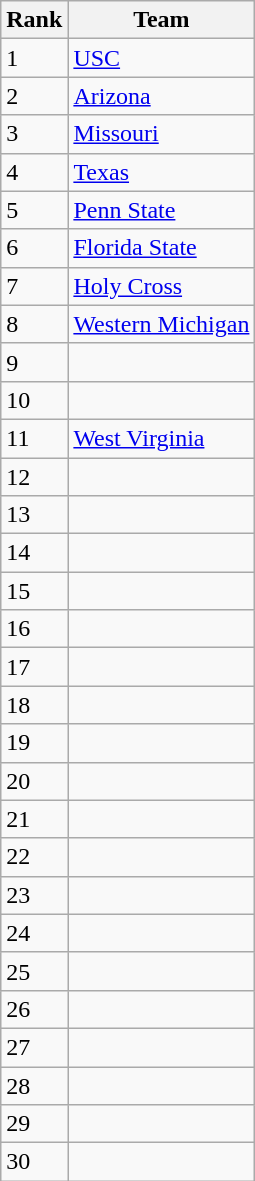<table class=wikitable>
<tr>
<th>Rank</th>
<th>Team</th>
</tr>
<tr>
<td>1</td>
<td><a href='#'>USC</a></td>
</tr>
<tr>
<td>2</td>
<td><a href='#'>Arizona</a></td>
</tr>
<tr>
<td>3</td>
<td><a href='#'>Missouri</a></td>
</tr>
<tr>
<td>4</td>
<td><a href='#'>Texas</a></td>
</tr>
<tr>
<td>5</td>
<td><a href='#'>Penn State</a></td>
</tr>
<tr>
<td>6</td>
<td><a href='#'>Florida State</a></td>
</tr>
<tr>
<td>7</td>
<td><a href='#'>Holy Cross</a></td>
</tr>
<tr>
<td>8</td>
<td><a href='#'>Western Michigan</a></td>
</tr>
<tr>
<td>9</td>
<td></td>
</tr>
<tr>
<td>10</td>
<td></td>
</tr>
<tr>
<td>11</td>
<td><a href='#'>West Virginia</a></td>
</tr>
<tr>
<td>12</td>
<td></td>
</tr>
<tr>
<td>13</td>
<td></td>
</tr>
<tr>
<td>14</td>
<td></td>
</tr>
<tr>
<td>15</td>
<td></td>
</tr>
<tr>
<td>16</td>
<td></td>
</tr>
<tr>
<td>17</td>
<td></td>
</tr>
<tr>
<td>18</td>
<td></td>
</tr>
<tr>
<td>19</td>
<td></td>
</tr>
<tr>
<td>20</td>
<td></td>
</tr>
<tr>
<td>21</td>
<td></td>
</tr>
<tr>
<td>22</td>
<td></td>
</tr>
<tr>
<td>23</td>
<td></td>
</tr>
<tr>
<td>24</td>
<td></td>
</tr>
<tr>
<td>25</td>
<td></td>
</tr>
<tr>
<td>26</td>
<td></td>
</tr>
<tr>
<td>27</td>
<td></td>
</tr>
<tr>
<td>28</td>
<td></td>
</tr>
<tr>
<td>29</td>
<td></td>
</tr>
<tr>
<td>30</td>
<td></td>
</tr>
</table>
